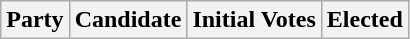<table class="wikitable">
<tr>
<th colspan="2">Party</th>
<th>Candidate</th>
<th>Initial Votes</th>
<th>Elected<br>





</th>
</tr>
</table>
